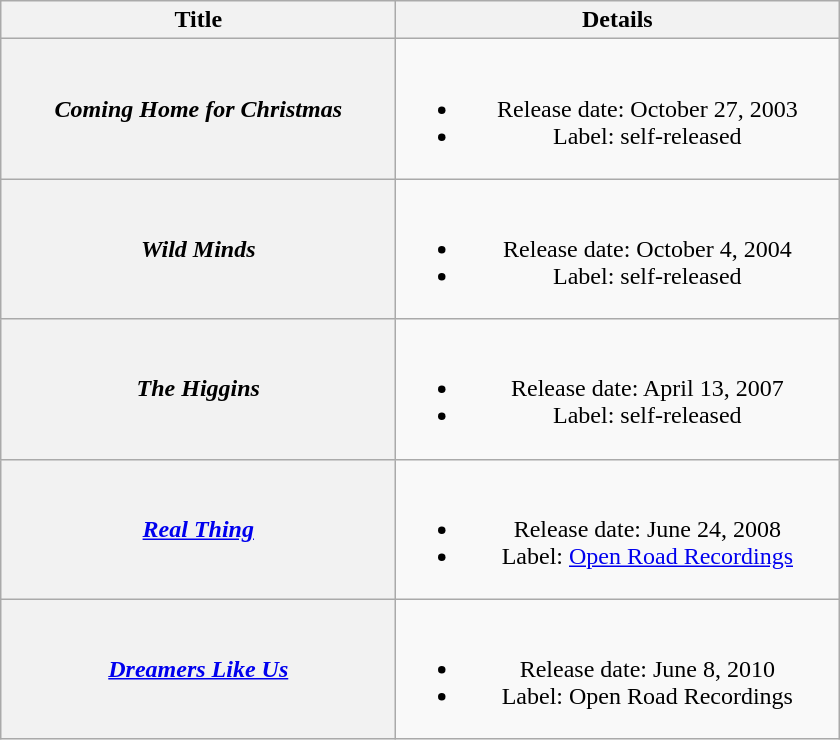<table class="wikitable plainrowheaders" style="text-align:center;">
<tr>
<th style="width:16em;">Title</th>
<th style="width:18em;">Details</th>
</tr>
<tr>
<th scope="row"><em>Coming Home for Christmas</em></th>
<td><br><ul><li>Release date: October 27, 2003</li><li>Label: self-released</li></ul></td>
</tr>
<tr>
<th scope="row"><em>Wild Minds</em></th>
<td><br><ul><li>Release date: October 4, 2004</li><li>Label: self-released</li></ul></td>
</tr>
<tr>
<th scope="row"><em>The Higgins</em></th>
<td><br><ul><li>Release date: April 13, 2007</li><li>Label: self-released</li></ul></td>
</tr>
<tr>
<th scope="row"><em><a href='#'>Real Thing</a></em></th>
<td><br><ul><li>Release date: June 24, 2008</li><li>Label: <a href='#'>Open Road Recordings</a></li></ul></td>
</tr>
<tr>
<th scope="row"><em><a href='#'>Dreamers Like Us</a></em></th>
<td><br><ul><li>Release date: June 8, 2010</li><li>Label: Open Road Recordings</li></ul></td>
</tr>
</table>
